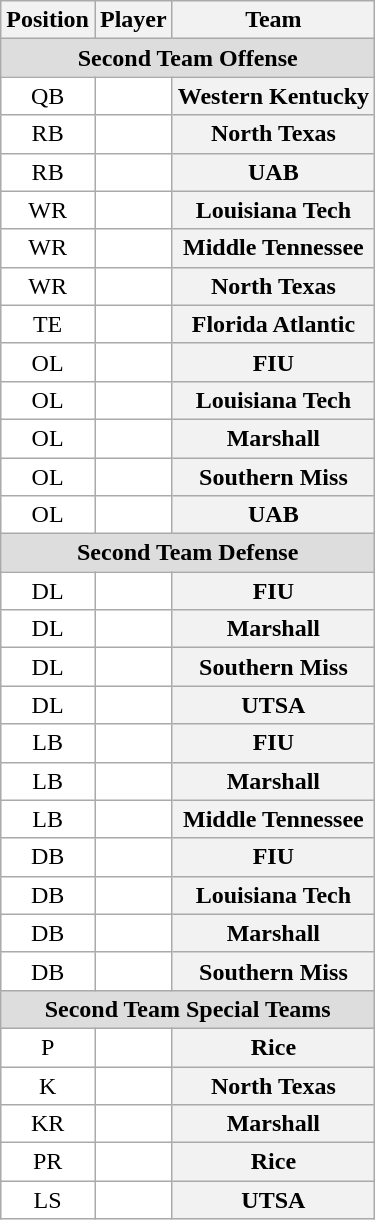<table class="wikitable sortable">
<tr>
<th>Position</th>
<th>Player</th>
<th>Team</th>
</tr>
<tr>
<td colspan="3" style="text-align:center; background:#ddd;"><strong>Second Team Offense</strong></td>
</tr>
<tr style="text-align:center;">
<td style="background:white">QB</td>
<td style="background:white"></td>
<th style=>Western Kentucky</th>
</tr>
<tr style="text-align:center;">
<td style="background:white">RB</td>
<td style="background:white"></td>
<th style=>North Texas</th>
</tr>
<tr style="text-align:center;">
<td style="background:white">RB</td>
<td style="background:white"></td>
<th style=>UAB</th>
</tr>
<tr style="text-align:center;">
<td style="background:white">WR</td>
<td style="background:white"></td>
<th style=>Louisiana Tech</th>
</tr>
<tr style="text-align:center;">
<td style="background:white">WR</td>
<td style="background:white"></td>
<th style=>Middle Tennessee</th>
</tr>
<tr style="text-align:center;">
<td style="background:white">WR</td>
<td style="background:white"></td>
<th style=>North Texas</th>
</tr>
<tr style="text-align:center;">
<td style="background:white">TE</td>
<td style="background:white"></td>
<th style=>Florida Atlantic</th>
</tr>
<tr style="text-align:center;">
<td style="background:white">OL</td>
<td style="background:white"></td>
<th style=>FIU</th>
</tr>
<tr style="text-align:center;">
<td style="background:white">OL</td>
<td style="background:white"></td>
<th style=>Louisiana Tech</th>
</tr>
<tr style="text-align:center;">
<td style="background:white">OL</td>
<td style="background:white"></td>
<th style=>Marshall</th>
</tr>
<tr style="text-align:center;">
<td style="background:white">OL</td>
<td style="background:white"></td>
<th style=>Southern Miss</th>
</tr>
<tr style="text-align:center;">
<td style="background:white">OL</td>
<td style="background:white"></td>
<th style=>UAB</th>
</tr>
<tr>
<td colspan="3" style="text-align:center; background:#ddd;"><strong>Second Team Defense</strong></td>
</tr>
<tr style="text-align:center;">
<td style="background:white">DL</td>
<td style="background:white"></td>
<th style=>FIU</th>
</tr>
<tr style="text-align:center;">
<td style="background:white">DL</td>
<td style="background:white"></td>
<th style=>Marshall</th>
</tr>
<tr style="text-align:center;">
<td style="background:white">DL</td>
<td style="background:white"></td>
<th style=>Southern Miss</th>
</tr>
<tr style="text-align:center;">
<td style="background:white">DL</td>
<td style="background:white"></td>
<th style=>UTSA</th>
</tr>
<tr style="text-align:center;">
<td style="background:white">LB</td>
<td style="background:white"></td>
<th style=>FIU</th>
</tr>
<tr style="text-align:center;">
<td style="background:white">LB</td>
<td style="background:white"></td>
<th style=>Marshall</th>
</tr>
<tr style="text-align:center;">
<td style="background:white">LB</td>
<td style="background:white"></td>
<th style=>Middle Tennessee</th>
</tr>
<tr style="text-align:center;">
<td style="background:white">DB</td>
<td style="background:white"></td>
<th style=>FIU</th>
</tr>
<tr style="text-align:center;">
<td style="background:white">DB</td>
<td style="background:white"></td>
<th style=>Louisiana Tech</th>
</tr>
<tr style="text-align:center;">
<td style="background:white">DB</td>
<td style="background:white"></td>
<th style=>Marshall</th>
</tr>
<tr style="text-align:center;">
<td style="background:white">DB</td>
<td style="background:white"></td>
<th style=>Southern Miss</th>
</tr>
<tr>
<td colspan="3" style="text-align:center; background:#ddd;"><strong>Second Team Special Teams</strong></td>
</tr>
<tr style="text-align:center;">
<td style="background:white">P</td>
<td style="background:white"></td>
<th style=>Rice</th>
</tr>
<tr style="text-align:center;">
<td style="background:white">K</td>
<td style="background:white"></td>
<th style=>North Texas</th>
</tr>
<tr style="text-align:center;">
<td style="background:white">KR</td>
<td style="background:white"></td>
<th style=>Marshall</th>
</tr>
<tr style="text-align:center;">
<td style="background:white">PR</td>
<td style="background:white"></td>
<th style=>Rice</th>
</tr>
<tr style="text-align:center;">
<td style="background:white">LS</td>
<td style="background:white"></td>
<th style=>UTSA</th>
</tr>
</table>
